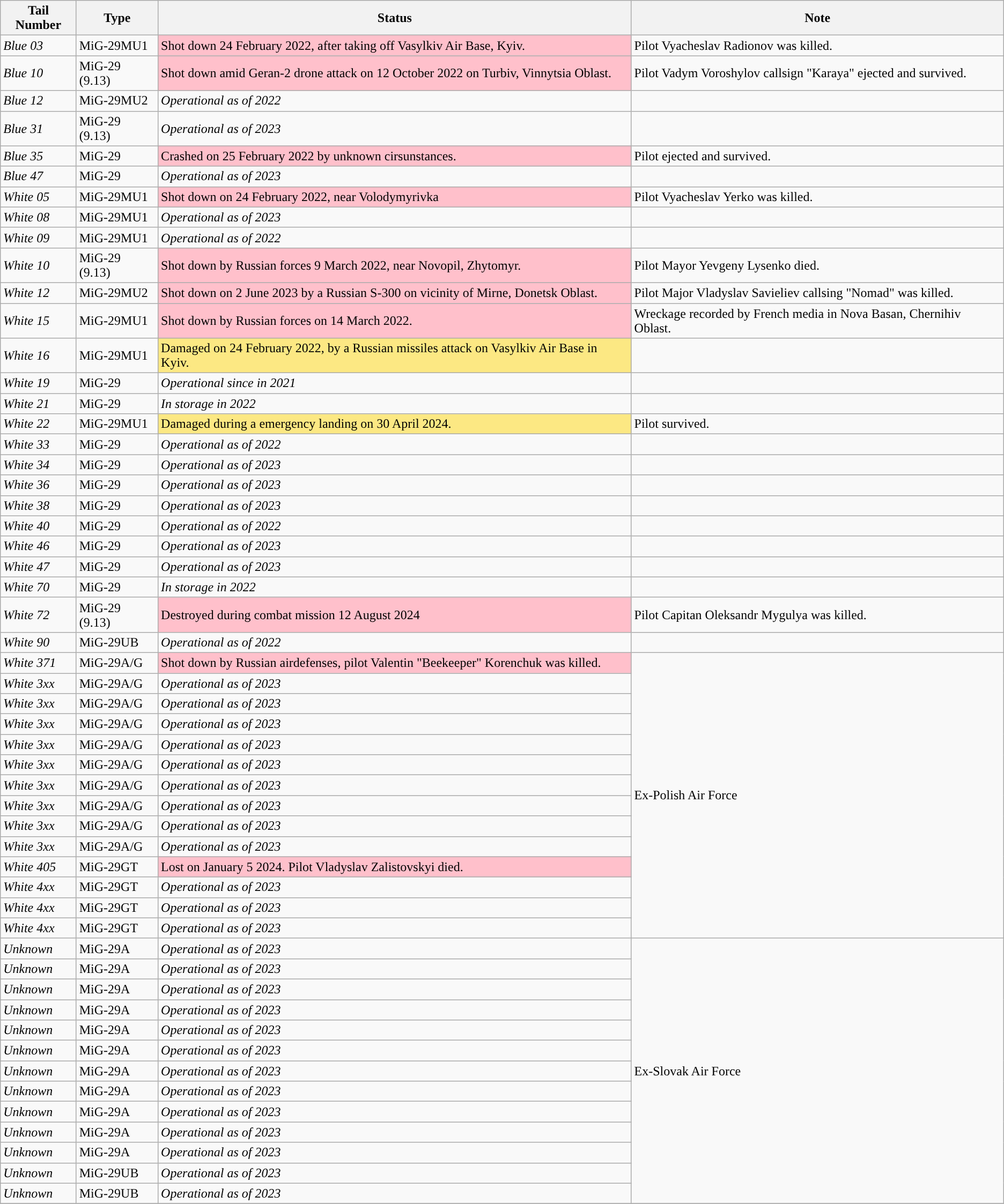<table class="wikitable">
<tr>
<th>Tail Number</th>
<th>Type</th>
<th>Status</th>
<th>Note</th>
</tr>
<tr>
<td><em>Blue 03</em></td>
<td>MiG-29MU1</td>
<td style="background:#FFC0CB;">Shot down 24 February 2022, after taking off Vasylkiv Air Base, Kyiv.</td>
<td>Pilot Vyacheslav Radionov was killed.</td>
</tr>
<tr>
<td><em>Blue 10</em></td>
<td>MiG-29 (9.13)</td>
<td style="background:#FFC0CB;">Shot down amid Geran-2 drone attack on 12 October 2022 on Turbiv, Vinnytsia Oblast.</td>
<td>Pilot Vadym Voroshylov callsign "Karaya" ejected and survived.</td>
</tr>
<tr>
<td><em>Blue 12</em></td>
<td>MiG-29MU2</td>
<td><em>Operational as of 2022</em></td>
<td></td>
</tr>
<tr>
<td><em>Blue 31</em></td>
<td>MiG-29 (9.13)</td>
<td><em>Operational as of 2023</em></td>
<td></td>
</tr>
<tr>
<td><em>Blue 35</em></td>
<td>MiG-29</td>
<td style="background:#FFC0CB;">Crashed on 25 February 2022 by unknown cirsunstances.</td>
<td>Pilot ejected and survived.</td>
</tr>
<tr>
<td><em>Blue 47</em></td>
<td>MiG-29</td>
<td><em>Operational as of 2023</em></td>
<td></td>
</tr>
<tr>
<td><em>White 05</em></td>
<td>MiG-29MU1</td>
<td style="background:#FFC0CB;">Shot down on 24 February 2022, near Volodymyrivka</td>
<td>Pilot Vyacheslav Yerko was killed.</td>
</tr>
<tr>
<td><em>White 08</em></td>
<td>MiG-29MU1</td>
<td><em>Operational as of 2023</em></td>
<td></td>
</tr>
<tr>
<td><em>White 09</em></td>
<td>MiG-29MU1</td>
<td><em>Operational as of 2022</em></td>
<td></td>
</tr>
<tr>
<td><em>White 10</em></td>
<td>MiG-29 (9.13)</td>
<td style="background:#FFC0CB;">Shot down by Russian forces 9 March 2022, near Novopil, Zhytomyr.</td>
<td>Pilot Mayor Yevgeny Lysenko died.</td>
</tr>
<tr>
<td><em>White 12</em></td>
<td>MiG-29MU2</td>
<td style="background:#FFC0CB;">Shot down on 2 June 2023 by a Russian S-300 on vicinity of Mirne, Donetsk  Oblast.</td>
<td>Pilot Major Vladyslav Savieliev callsing "Nomad" was killed.</td>
</tr>
<tr>
<td><em>White 15</em></td>
<td>MiG-29MU1</td>
<td style="background:#FFC0CB;">Shot down by Russian forces on 14 March 2022.</td>
<td>Wreckage recorded by French media in Nova Basan, Chernihiv Oblast.</td>
</tr>
<tr>
<td><em>White 16</em></td>
<td>MiG-29MU1</td>
<td style="background:#FCE883">Damaged on 24 February 2022, by a Russian missiles attack on Vasylkiv Air Base in Kyiv.</td>
<td></td>
</tr>
<tr>
<td><em>White 19</em></td>
<td>MiG-29</td>
<td><em>Operational since in 2021</em></td>
<td></td>
</tr>
<tr>
<td><em>White 21</em></td>
<td>MiG-29</td>
<td><em>In storage in 2022</em></td>
<td></td>
</tr>
<tr>
<td><em>White 22</em></td>
<td>MiG-29MU1</td>
<td style="background:#FCE883">Damaged during a emergency landing on 30 April 2024.</td>
<td>Pilot survived.</td>
</tr>
<tr>
<td><em>White 33</em></td>
<td>MiG-29</td>
<td><em>Operational as of 2022</em></td>
<td></td>
</tr>
<tr>
<td><em>White 34</em></td>
<td>MiG-29</td>
<td><em>Operational as of 2023</em></td>
<td></td>
</tr>
<tr>
<td><em>White 36</em></td>
<td>MiG-29</td>
<td><em>Operational as of 2023</em></td>
<td></td>
</tr>
<tr>
<td><em>White 38</em></td>
<td>MiG-29</td>
<td><em>Operational as of 2023</em></td>
<td></td>
</tr>
<tr>
<td><em>White 40</em></td>
<td>MiG-29</td>
<td><em>Operational as of 2022</em></td>
<td></td>
</tr>
<tr>
<td><em>White 46</em></td>
<td>MiG-29</td>
<td><em>Operational as of 2023</em></td>
<td></td>
</tr>
<tr>
<td><em>White 47</em></td>
<td>MiG-29</td>
<td><em>Operational as of 2023</em></td>
<td></td>
</tr>
<tr>
<td><em>White 70</em></td>
<td>MiG-29</td>
<td><em>In storage in 2022</em></td>
<td></td>
</tr>
<tr>
<td><em>White 72</em></td>
<td>MiG-29 (9.13)</td>
<td style="background:#FFC0CB;">Destroyed during combat mission 12 August 2024</td>
<td>Pilot Capitan Oleksandr Mygulya was killed.</td>
</tr>
<tr>
<td><em>White 90</em></td>
<td>MiG-29UB</td>
<td><em>Operational as of 2022</em></td>
<td></td>
</tr>
<tr>
<td><em>White 371</em></td>
<td>MiG-29A/G</td>
<td style="background:#FFC0CB;">Shot down by Russian airdefenses, pilot Valentin "Beekeeper" Korenchuk was killed.</td>
<td rowspan="14">Ex-Polish Air Force</td>
</tr>
<tr>
<td><em>White 3xx</em></td>
<td>MiG-29A/G</td>
<td><em>Operational as of 2023</em></td>
</tr>
<tr>
<td><em>White 3xx</em></td>
<td>MiG-29A/G</td>
<td><em>Operational as of 2023</em></td>
</tr>
<tr>
<td><em>White 3xx</em></td>
<td>MiG-29A/G</td>
<td><em>Operational as of 2023</em></td>
</tr>
<tr>
<td><em>White 3xx</em></td>
<td>MiG-29A/G</td>
<td><em>Operational as of 2023</em></td>
</tr>
<tr>
<td><em>White 3xx</em></td>
<td>MiG-29A/G</td>
<td><em>Operational as of 2023</em></td>
</tr>
<tr>
<td><em>White 3xx</em></td>
<td>MiG-29A/G</td>
<td><em>Operational as of 2023</em></td>
</tr>
<tr>
<td><em>White 3xx</em></td>
<td>MiG-29A/G</td>
<td><em>Operational as of 2023</em></td>
</tr>
<tr>
<td><em>White 3xx</em></td>
<td>MiG-29A/G</td>
<td><em>Operational as of 2023</em></td>
</tr>
<tr>
<td><em>White 3xx</em></td>
<td>MiG-29A/G</td>
<td><em>Operational as of 2023</em></td>
</tr>
<tr>
<td><em>White 405</em></td>
<td>MiG-29GT</td>
<td style="background:#FFC0CB;">Lost on January 5 2024. Pilot Vladyslav Zalistovskyi died.</td>
</tr>
<tr>
<td><em>White 4xx</em></td>
<td>MiG-29GT</td>
<td><em>Operational as of 2023</em></td>
</tr>
<tr>
<td><em>White 4xx</em></td>
<td>MiG-29GT</td>
<td><em>Operational as of 2023</em></td>
</tr>
<tr>
<td><em>White 4xx</em></td>
<td>MiG-29GT</td>
<td><em>Operational as of 2023</em></td>
</tr>
<tr>
<td><em>Unknown</em></td>
<td>MiG-29A</td>
<td><em>Operational as of 2023</em></td>
<td rowspan="13">Ex-Slovak Air Force</td>
</tr>
<tr>
<td><em>Unknown</em></td>
<td>MiG-29A</td>
<td><em>Operational as of 2023</em></td>
</tr>
<tr>
<td><em>Unknown</em></td>
<td>MiG-29A</td>
<td><em>Operational as of 2023</em></td>
</tr>
<tr>
<td><em>Unknown</em></td>
<td>MiG-29A</td>
<td><em>Operational as of 2023</em></td>
</tr>
<tr>
<td><em>Unknown</em></td>
<td>MiG-29A</td>
<td><em>Operational as of 2023</em></td>
</tr>
<tr>
<td><em>Unknown</em></td>
<td>MiG-29A</td>
<td><em>Operational as of 2023</em></td>
</tr>
<tr>
<td><em>Unknown</em></td>
<td>MiG-29A</td>
<td><em>Operational as of 2023</em></td>
</tr>
<tr>
<td><em>Unknown</em></td>
<td>MiG-29A</td>
<td><em>Operational as of 2023</em></td>
</tr>
<tr>
<td><em>Unknown</em></td>
<td>MiG-29A</td>
<td><em>Operational as of 2023</em></td>
</tr>
<tr>
<td><em>Unknown</em></td>
<td>MiG-29A</td>
<td><em>Operational as of 2023</em></td>
</tr>
<tr>
<td><em>Unknown</em></td>
<td>MiG-29A</td>
<td><em>Operational as of 2023</em></td>
</tr>
<tr>
<td><em>Unknown</em></td>
<td>MiG-29UB</td>
<td><em>Operational as of 2023</em></td>
</tr>
<tr>
<td><em>Unknown</em></td>
<td>MiG-29UB</td>
<td><em>Operational as of 2023</em></td>
</tr>
<tr>
</tr>
</table>
